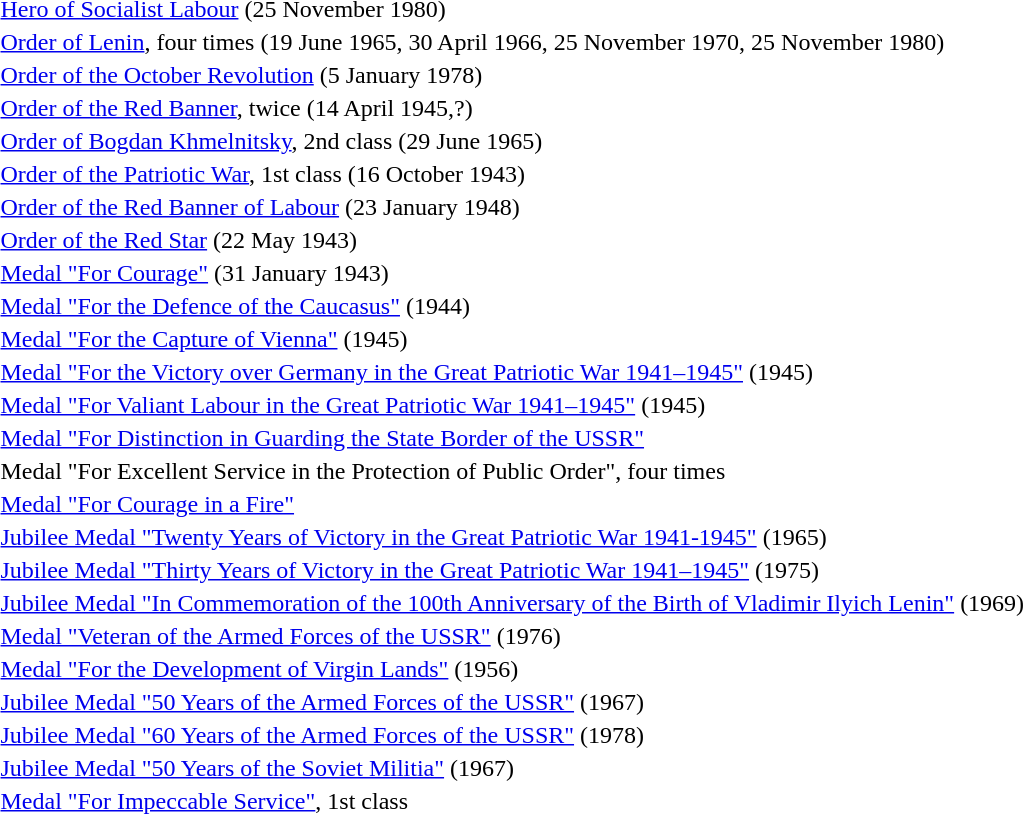<table>
<tr>
<td></td>
<td><a href='#'>Hero of Socialist Labour</a> (25 November 1980)</td>
</tr>
<tr>
<td></td>
<td><a href='#'>Order of Lenin</a>, four times (19 June 1965, 30 April 1966, 25 November 1970, 25 November 1980)</td>
</tr>
<tr>
<td></td>
<td><a href='#'>Order of the October Revolution</a> (5 January 1978)</td>
</tr>
<tr>
<td></td>
<td><a href='#'>Order of the Red Banner</a>, twice (14 April 1945,?)</td>
</tr>
<tr>
<td></td>
<td><a href='#'>Order of Bogdan Khmelnitsky</a>, 2nd class (29 June 1965)</td>
</tr>
<tr>
<td></td>
<td><a href='#'>Order of the Patriotic War</a>, 1st class (16 October 1943)</td>
</tr>
<tr>
<td></td>
<td><a href='#'>Order of the Red Banner of Labour</a> (23 January 1948)</td>
</tr>
<tr>
<td></td>
<td><a href='#'>Order of the Red Star</a> (22 May 1943)</td>
</tr>
<tr>
<td></td>
<td><a href='#'>Medal "For Courage"</a> (31 January 1943)</td>
</tr>
<tr>
<td></td>
<td><a href='#'>Medal "For the Defence of the Caucasus"</a> (1944)</td>
</tr>
<tr>
<td></td>
<td><a href='#'>Medal "For the Capture of Vienna"</a> (1945)</td>
</tr>
<tr>
<td></td>
<td><a href='#'>Medal "For the Victory over Germany in the Great Patriotic War 1941–1945"</a> (1945)</td>
</tr>
<tr>
<td></td>
<td><a href='#'>Medal "For Valiant Labour in the Great Patriotic War 1941–1945"</a> (1945)</td>
</tr>
<tr>
<td></td>
<td><a href='#'>Medal "For Distinction in Guarding the State Border of the USSR"</a></td>
</tr>
<tr>
<td></td>
<td>Medal "For Excellent Service in the Protection of Public Order", four times</td>
</tr>
<tr>
<td></td>
<td><a href='#'>Medal "For Courage in a Fire"</a></td>
</tr>
<tr>
<td></td>
<td><a href='#'>Jubilee Medal "Twenty Years of Victory in the Great Patriotic War 1941-1945"</a> (1965)</td>
</tr>
<tr>
<td></td>
<td><a href='#'>Jubilee Medal "Thirty Years of Victory in the Great Patriotic War 1941–1945"</a> (1975)</td>
</tr>
<tr>
<td></td>
<td><a href='#'>Jubilee Medal "In Commemoration of the 100th Anniversary of the Birth of Vladimir Ilyich Lenin"</a> (1969)</td>
</tr>
<tr>
<td></td>
<td><a href='#'>Medal "Veteran of the Armed Forces of the USSR"</a> (1976)</td>
</tr>
<tr>
<td></td>
<td><a href='#'>Medal "For the Development of Virgin Lands"</a> (1956)</td>
</tr>
<tr>
<td></td>
<td><a href='#'>Jubilee Medal "50 Years of the Armed Forces of the USSR"</a> (1967)</td>
</tr>
<tr>
<td></td>
<td><a href='#'>Jubilee Medal "60 Years of the Armed Forces of the USSR"</a> (1978)</td>
</tr>
<tr>
<td></td>
<td><a href='#'>Jubilee Medal "50 Years of the Soviet Militia"</a> (1967)</td>
</tr>
<tr>
<td></td>
<td><a href='#'>Medal "For Impeccable Service"</a>, 1st class</td>
</tr>
<tr>
</tr>
</table>
